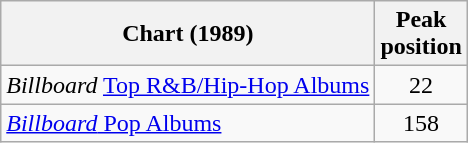<table class="wikitable">
<tr>
<th>Chart (1989)</th>
<th>Peak<br> position</th>
</tr>
<tr>
<td><em>Billboard</em> <a href='#'>Top R&B/Hip-Hop Albums</a></td>
<td align="center">22</td>
</tr>
<tr>
<td><a href='#'><em>Billboard</em> Pop Albums</a></td>
<td align="center">158</td>
</tr>
</table>
